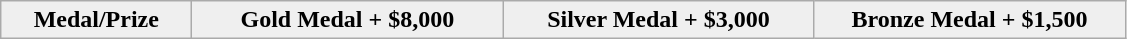<table class="wikitable" border="1" style="font-size:100%">
<tr align=center>
<th scope=col style="width:120px; background: #efefef;">Medal/Prize</th>
<th scope=col colspan=1 style="width:200px; background: #efefef;"> Gold Medal + $8,000</th>
<th scope=col colspan=1 style="width:200px; background: #efefef;"> Silver Medal + $3,000</th>
<th scope=col colspan=1 style="width:200px; background:#efefef;"> Bronze Medal + $1,500</th>
</tr>
</table>
